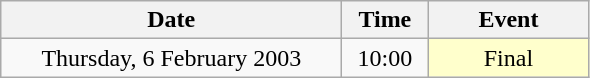<table class = "wikitable" style="text-align:center;">
<tr>
<th width=220>Date</th>
<th width=50>Time</th>
<th width=100>Event</th>
</tr>
<tr>
<td>Thursday, 6 February 2003</td>
<td>10:00</td>
<td bgcolor=ffffcc>Final</td>
</tr>
</table>
